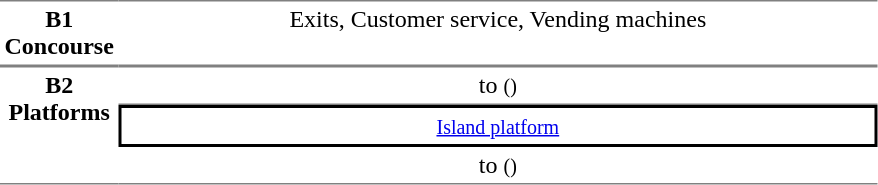<table table border=0 cellspacing=0 cellpadding=3>
<tr>
<td style="border-bottom:solid 1px gray;border-top:solid 1px gray;text-align:center" valign=top width=50><strong>B1<br>Concourse</strong></td>
<td style="border-bottom:solid 1px gray; border-top:solid 1px gray;text-align:center" valign=top width=500>Exits, Customer service, Vending machines</td>
</tr>
<tr>
<td style="border-bottom:solid 1px gray; border-top:solid 1px gray;text-align:center" rowspan="3" valign=top><strong>B2<br>Platforms</strong></td>
<td style="border-bottom:solid 1px gray;border-top:solid 1px gray;text-align:center;">  to  <small>()</small></td>
</tr>
<tr>
<td style="border-right:solid 2px black;border-left:solid 2px black;border-top:solid 2px black;border-bottom:solid 2px black;text-align:center;"><small><a href='#'>Island platform</a></small></td>
</tr>
<tr>
<td style="border-bottom:solid 1px gray;text-align:center;"> to  <small>()</small> </td>
</tr>
</table>
